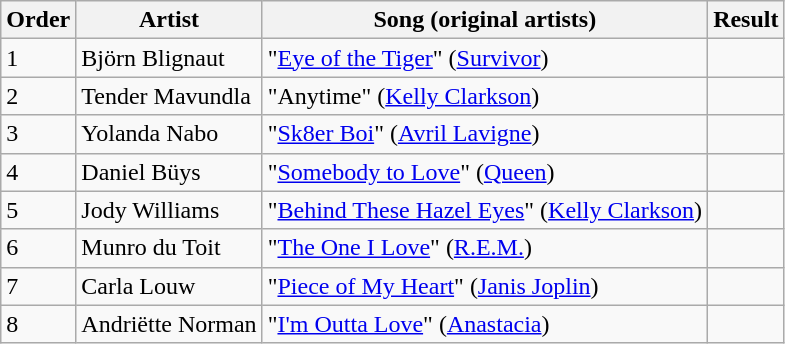<table class=wikitable>
<tr>
<th>Order</th>
<th>Artist</th>
<th>Song (original artists)</th>
<th>Result</th>
</tr>
<tr>
<td>1</td>
<td>Björn Blignaut</td>
<td>"<a href='#'>Eye of the Tiger</a>" (<a href='#'>Survivor</a>)</td>
<td></td>
</tr>
<tr>
<td>2</td>
<td>Tender Mavundla</td>
<td>"Anytime" (<a href='#'>Kelly Clarkson</a>)</td>
<td></td>
</tr>
<tr>
<td>3</td>
<td>Yolanda Nabo</td>
<td>"<a href='#'>Sk8er Boi</a>" (<a href='#'>Avril Lavigne</a>)</td>
<td></td>
</tr>
<tr>
<td>4</td>
<td>Daniel Büys</td>
<td>"<a href='#'>Somebody to Love</a>" (<a href='#'>Queen</a>)</td>
<td></td>
</tr>
<tr>
<td>5</td>
<td>Jody Williams</td>
<td>"<a href='#'>Behind These Hazel Eyes</a>" (<a href='#'>Kelly Clarkson</a>)</td>
<td></td>
</tr>
<tr>
<td>6</td>
<td>Munro du Toit</td>
<td>"<a href='#'>The One I Love</a>" (<a href='#'>R.E.M.</a>)</td>
<td></td>
</tr>
<tr>
<td>7</td>
<td>Carla Louw</td>
<td>"<a href='#'>Piece of My Heart</a>" (<a href='#'>Janis Joplin</a>)</td>
<td></td>
</tr>
<tr>
<td>8</td>
<td>Andriëtte Norman</td>
<td>"<a href='#'>I'm Outta Love</a>" (<a href='#'>Anastacia</a>)</td>
<td></td>
</tr>
</table>
